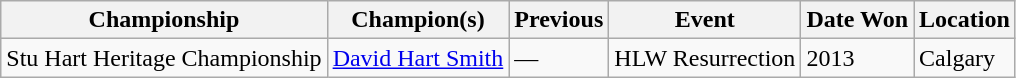<table class="wikitable">
<tr>
<th>Championship</th>
<th>Champion(s)</th>
<th>Previous</th>
<th>Event</th>
<th>Date Won</th>
<th>Location</th>
</tr>
<tr>
<td>Stu Hart Heritage Championship</td>
<td><a href='#'>David Hart Smith</a></td>
<td>—</td>
<td>HLW Resurrection</td>
<td>2013</td>
<td>Calgary</td>
</tr>
</table>
